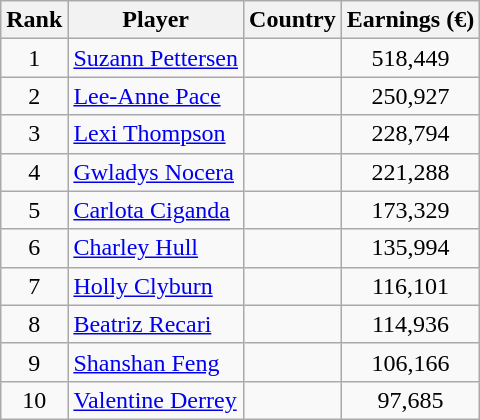<table class="wikitable">
<tr>
<th>Rank</th>
<th>Player</th>
<th>Country</th>
<th>Earnings (€)</th>
</tr>
<tr>
<td align=center>1</td>
<td><a href='#'>Suzann Pettersen</a></td>
<td></td>
<td align=center>518,449</td>
</tr>
<tr>
<td align=center>2</td>
<td><a href='#'>Lee-Anne Pace</a></td>
<td></td>
<td align=center>250,927</td>
</tr>
<tr>
<td align=center>3</td>
<td><a href='#'>Lexi Thompson</a></td>
<td></td>
<td align=center>228,794</td>
</tr>
<tr>
<td align=center>4</td>
<td><a href='#'>Gwladys Nocera</a></td>
<td></td>
<td align=center>221,288</td>
</tr>
<tr>
<td align=center>5</td>
<td><a href='#'>Carlota Ciganda</a></td>
<td></td>
<td align=center>173,329</td>
</tr>
<tr>
<td align=center>6</td>
<td><a href='#'>Charley Hull</a></td>
<td></td>
<td align=center>135,994</td>
</tr>
<tr>
<td align=center>7</td>
<td><a href='#'>Holly Clyburn</a></td>
<td></td>
<td align=center>116,101</td>
</tr>
<tr>
<td align=center>8</td>
<td><a href='#'>Beatriz Recari</a></td>
<td></td>
<td align=center>114,936</td>
</tr>
<tr>
<td align=center>9</td>
<td><a href='#'>Shanshan Feng</a></td>
<td></td>
<td align=center>106,166</td>
</tr>
<tr>
<td align=center>10</td>
<td><a href='#'>Valentine Derrey</a></td>
<td></td>
<td align=center>97,685</td>
</tr>
</table>
